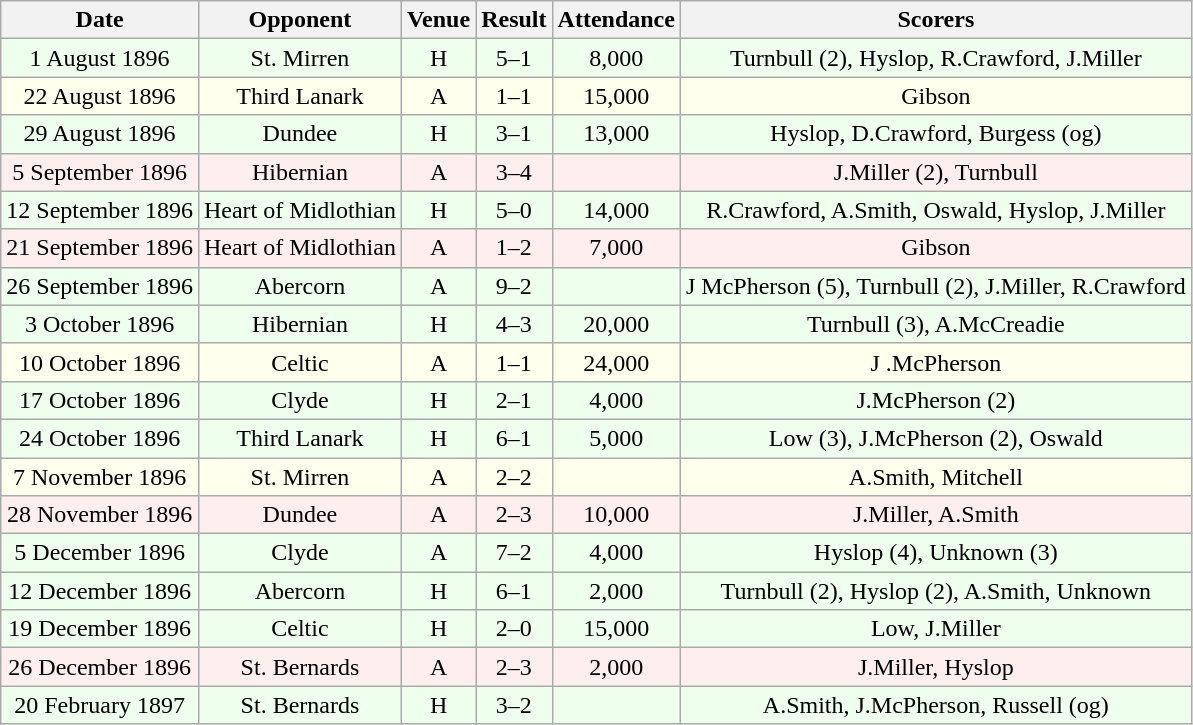<table class="wikitable sortable" style="font-size:100%; text-align:center">
<tr>
<th>Date</th>
<th>Opponent</th>
<th>Venue</th>
<th>Result</th>
<th>Attendance</th>
<th>Scorers</th>
</tr>
<tr bgcolor = "#EEFFEE">
<td>1 August 1896</td>
<td>St. Mirren</td>
<td>H</td>
<td>5–1</td>
<td>8,000</td>
<td>Turnbull (2), Hyslop, R.Crawford, J.Miller</td>
</tr>
<tr bgcolor = "#FFFFEE">
<td>22 August 1896</td>
<td>Third Lanark</td>
<td>A</td>
<td>1–1</td>
<td>15,000</td>
<td>Gibson</td>
</tr>
<tr bgcolor = "#EEFFEE">
<td>29 August 1896</td>
<td>Dundee</td>
<td>H</td>
<td>3–1</td>
<td>13,000</td>
<td>Hyslop, D.Crawford, Burgess (og)</td>
</tr>
<tr bgcolor = "#FFEEEE">
<td>5 September 1896</td>
<td>Hibernian</td>
<td>A</td>
<td>3–4</td>
<td></td>
<td>J.Miller (2), Turnbull</td>
</tr>
<tr bgcolor = "#EEFFEE">
<td>12 September 1896</td>
<td>Heart of Midlothian</td>
<td>H</td>
<td>5–0</td>
<td>14,000</td>
<td>R.Crawford, A.Smith, Oswald, Hyslop, J.Miller</td>
</tr>
<tr bgcolor = "#FFEEEE">
<td>21 September 1896</td>
<td>Heart of Midlothian</td>
<td>A</td>
<td>1–2</td>
<td>7,000</td>
<td>Gibson</td>
</tr>
<tr bgcolor = "#EEFFEE">
<td>26 September 1896</td>
<td>Abercorn</td>
<td>A</td>
<td>9–2</td>
<td></td>
<td>J McPherson (5), Turnbull (2), J.Miller, R.Crawford</td>
</tr>
<tr bgcolor = "#EEFFEE">
<td>3 October 1896</td>
<td>Hibernian</td>
<td>H</td>
<td>4–3</td>
<td>20,000</td>
<td>Turnbull (3), A.McCreadie</td>
</tr>
<tr bgcolor = "#FFFFEE">
<td>10 October 1896</td>
<td>Celtic</td>
<td>A</td>
<td>1–1</td>
<td>24,000</td>
<td>J .McPherson</td>
</tr>
<tr bgcolor = "#EEFFEE">
<td>17 October 1896</td>
<td>Clyde</td>
<td>H</td>
<td>2–1</td>
<td>4,000</td>
<td>J.McPherson (2)</td>
</tr>
<tr bgcolor = "#EEFFEE">
<td>24 October 1896</td>
<td>Third Lanark</td>
<td>H</td>
<td>6–1</td>
<td>5,000</td>
<td>Low (3), J.McPherson (2), Oswald</td>
</tr>
<tr bgcolor = "#FFFFEE">
<td>7 November 1896</td>
<td>St. Mirren</td>
<td>A</td>
<td>2–2</td>
<td></td>
<td>A.Smith, Mitchell</td>
</tr>
<tr bgcolor = "#FFEEEE">
<td>28 November 1896</td>
<td>Dundee</td>
<td>A</td>
<td>2–3</td>
<td>10,000</td>
<td>J.Miller, A.Smith</td>
</tr>
<tr bgcolor = "#EEFFEE">
<td>5 December 1896</td>
<td>Clyde</td>
<td>A</td>
<td>7–2</td>
<td>4,000</td>
<td>Hyslop (4), Unknown (3)</td>
</tr>
<tr bgcolor = "#EEFFEE">
<td>12 December 1896</td>
<td>Abercorn</td>
<td>H</td>
<td>6–1</td>
<td>2,000</td>
<td>Turnbull (2), Hyslop (2), A.Smith, Unknown</td>
</tr>
<tr bgcolor = "#EEFFEE">
<td>19 December 1896</td>
<td>Celtic</td>
<td>H</td>
<td>2–0</td>
<td>15,000</td>
<td>Low, J.Miller</td>
</tr>
<tr bgcolor = "#FFEEEE">
<td>26 December 1896</td>
<td>St. Bernards</td>
<td>A</td>
<td>2–3</td>
<td>2,000</td>
<td>J.Miller, Hyslop</td>
</tr>
<tr bgcolor = "#EEFFEE">
<td>20 February 1897</td>
<td>St. Bernards</td>
<td>H</td>
<td>3–2</td>
<td></td>
<td>A.Smith, J.McPherson, Russell (og)</td>
</tr>
</table>
